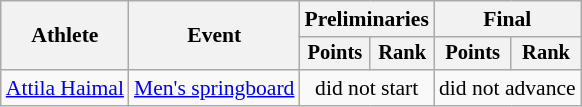<table class=wikitable style="font-size:90%;">
<tr>
<th rowspan="2">Athlete</th>
<th rowspan="2">Event</th>
<th colspan="2">Preliminaries</th>
<th colspan="2">Final</th>
</tr>
<tr style="font-size:95%">
<th>Points</th>
<th>Rank</th>
<th>Points</th>
<th>Rank</th>
</tr>
<tr align=center>
<td align=left><a href='#'>Attila Haimal</a></td>
<td align=left><a href='#'>Men's springboard</a></td>
<td colspan=2>did not start</td>
<td colspan=2>did not advance</td>
</tr>
</table>
